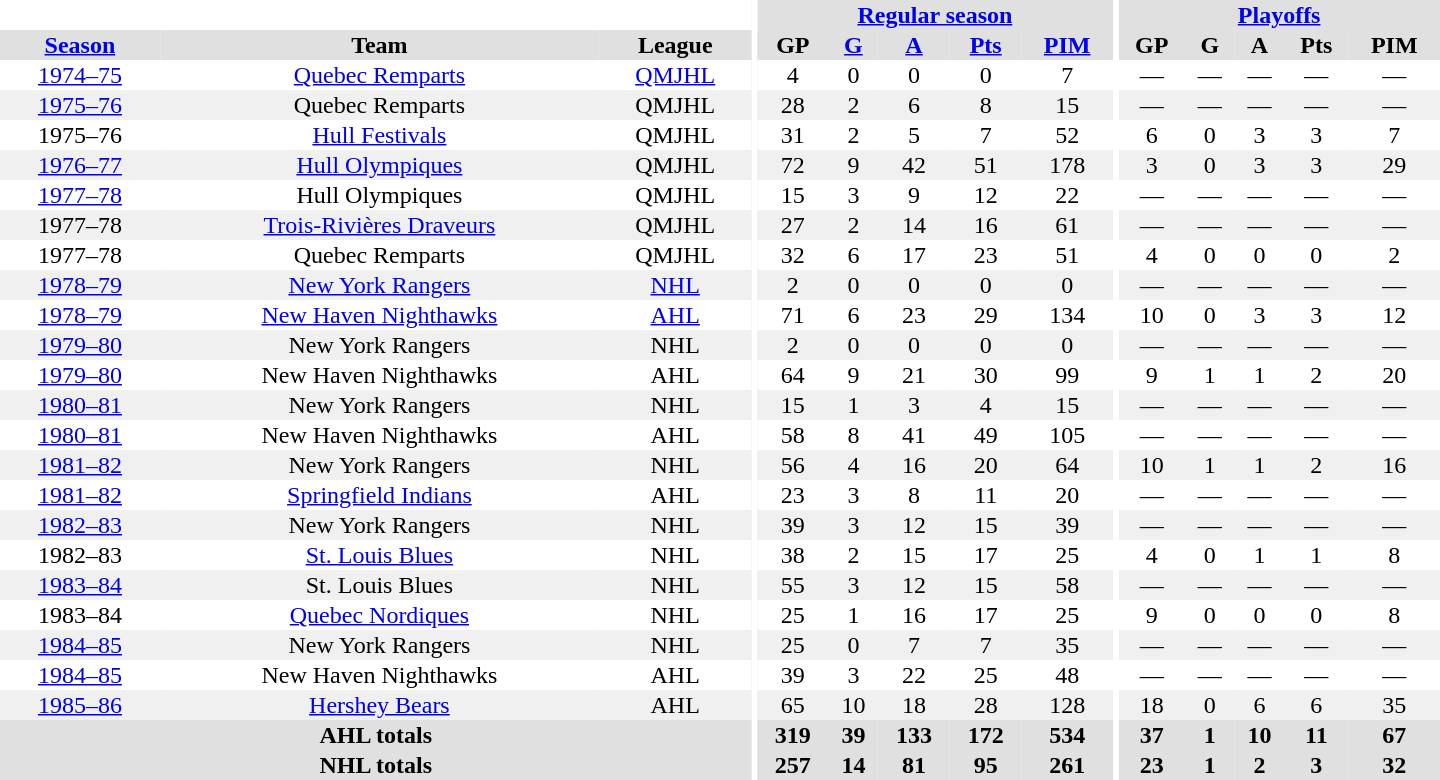<table border="0" cellpadding="1" cellspacing="0" style="text-align:center; width:60em">
<tr bgcolor="#e0e0e0">
<th colspan="3" bgcolor="#ffffff"></th>
<th rowspan="100" bgcolor="#ffffff"></th>
<th colspan="5"><a href='#'>Regular season</a></th>
<th rowspan="100" bgcolor="#ffffff"></th>
<th colspan="5"><a href='#'>Playoffs</a></th>
</tr>
<tr bgcolor="#e0e0e0">
<th><a href='#'>Season</a></th>
<th>Team</th>
<th>League</th>
<th>GP</th>
<th><a href='#'>G</a></th>
<th><a href='#'>A</a></th>
<th><a href='#'>Pts</a></th>
<th><a href='#'>PIM</a></th>
<th>GP</th>
<th>G</th>
<th>A</th>
<th>Pts</th>
<th>PIM</th>
</tr>
<tr>
<td><a href='#'>1974–75</a></td>
<td><a href='#'>Quebec Remparts</a></td>
<td><a href='#'>QMJHL</a></td>
<td>4</td>
<td>0</td>
<td>0</td>
<td>0</td>
<td>7</td>
<td>—</td>
<td>—</td>
<td>—</td>
<td>—</td>
<td>—</td>
</tr>
<tr bgcolor="#f0f0f0">
<td><a href='#'>1975–76</a></td>
<td>Quebec Remparts</td>
<td>QMJHL</td>
<td>28</td>
<td>2</td>
<td>6</td>
<td>8</td>
<td>15</td>
<td>—</td>
<td>—</td>
<td>—</td>
<td>—</td>
<td>—</td>
</tr>
<tr>
<td>1975–76</td>
<td><a href='#'>Hull Festivals</a></td>
<td>QMJHL</td>
<td>31</td>
<td>2</td>
<td>5</td>
<td>7</td>
<td>52</td>
<td>6</td>
<td>0</td>
<td>3</td>
<td>3</td>
<td>7</td>
</tr>
<tr bgcolor="#f0f0f0">
<td><a href='#'>1976–77</a></td>
<td><a href='#'>Hull Olympiques</a></td>
<td>QMJHL</td>
<td>72</td>
<td>9</td>
<td>42</td>
<td>51</td>
<td>178</td>
<td>3</td>
<td>0</td>
<td>3</td>
<td>3</td>
<td>29</td>
</tr>
<tr>
<td><a href='#'>1977–78</a></td>
<td>Hull Olympiques</td>
<td>QMJHL</td>
<td>15</td>
<td>3</td>
<td>9</td>
<td>12</td>
<td>22</td>
<td>—</td>
<td>—</td>
<td>—</td>
<td>—</td>
<td>—</td>
</tr>
<tr bgcolor="#f0f0f0">
<td>1977–78</td>
<td><a href='#'>Trois-Rivières Draveurs</a></td>
<td>QMJHL</td>
<td>27</td>
<td>2</td>
<td>14</td>
<td>16</td>
<td>61</td>
<td>—</td>
<td>—</td>
<td>—</td>
<td>—</td>
<td>—</td>
</tr>
<tr>
<td>1977–78</td>
<td>Quebec Remparts</td>
<td>QMJHL</td>
<td>32</td>
<td>6</td>
<td>17</td>
<td>23</td>
<td>51</td>
<td>4</td>
<td>0</td>
<td>0</td>
<td>0</td>
<td>2</td>
</tr>
<tr bgcolor="#f0f0f0">
<td><a href='#'>1978–79</a></td>
<td><a href='#'>New York Rangers</a></td>
<td><a href='#'>NHL</a></td>
<td>2</td>
<td>0</td>
<td>0</td>
<td>0</td>
<td>0</td>
<td>—</td>
<td>—</td>
<td>—</td>
<td>—</td>
<td>—</td>
</tr>
<tr>
<td><a href='#'>1978–79</a></td>
<td><a href='#'>New Haven Nighthawks</a></td>
<td><a href='#'>AHL</a></td>
<td>71</td>
<td>6</td>
<td>23</td>
<td>29</td>
<td>134</td>
<td>10</td>
<td>0</td>
<td>3</td>
<td>3</td>
<td>12</td>
</tr>
<tr bgcolor="#f0f0f0">
<td><a href='#'>1979–80</a></td>
<td>New York Rangers</td>
<td>NHL</td>
<td>2</td>
<td>0</td>
<td>0</td>
<td>0</td>
<td>0</td>
<td>—</td>
<td>—</td>
<td>—</td>
<td>—</td>
<td>—</td>
</tr>
<tr>
<td><a href='#'>1979–80</a></td>
<td>New Haven Nighthawks</td>
<td>AHL</td>
<td>64</td>
<td>9</td>
<td>21</td>
<td>30</td>
<td>99</td>
<td>9</td>
<td>1</td>
<td>1</td>
<td>2</td>
<td>20</td>
</tr>
<tr bgcolor="#f0f0f0">
<td><a href='#'>1980–81</a></td>
<td>New York Rangers</td>
<td>NHL</td>
<td>15</td>
<td>1</td>
<td>3</td>
<td>4</td>
<td>15</td>
<td>—</td>
<td>—</td>
<td>—</td>
<td>—</td>
<td>—</td>
</tr>
<tr>
<td><a href='#'>1980–81</a></td>
<td>New Haven Nighthawks</td>
<td>AHL</td>
<td>58</td>
<td>8</td>
<td>41</td>
<td>49</td>
<td>105</td>
<td>—</td>
<td>—</td>
<td>—</td>
<td>—</td>
<td>—</td>
</tr>
<tr bgcolor="#f0f0f0">
<td><a href='#'>1981–82</a></td>
<td>New York Rangers</td>
<td>NHL</td>
<td>56</td>
<td>4</td>
<td>16</td>
<td>20</td>
<td>64</td>
<td>10</td>
<td>1</td>
<td>1</td>
<td>2</td>
<td>16</td>
</tr>
<tr>
<td><a href='#'>1981–82</a></td>
<td><a href='#'>Springfield Indians</a></td>
<td>AHL</td>
<td>23</td>
<td>3</td>
<td>8</td>
<td>11</td>
<td>20</td>
<td>—</td>
<td>—</td>
<td>—</td>
<td>—</td>
<td>—</td>
</tr>
<tr bgcolor="#f0f0f0">
<td><a href='#'>1982–83</a></td>
<td>New York Rangers</td>
<td>NHL</td>
<td>39</td>
<td>3</td>
<td>12</td>
<td>15</td>
<td>39</td>
<td>—</td>
<td>—</td>
<td>—</td>
<td>—</td>
<td>—</td>
</tr>
<tr>
<td>1982–83</td>
<td><a href='#'>St. Louis Blues</a></td>
<td>NHL</td>
<td>38</td>
<td>2</td>
<td>15</td>
<td>17</td>
<td>25</td>
<td>4</td>
<td>0</td>
<td>1</td>
<td>1</td>
<td>8</td>
</tr>
<tr bgcolor="#f0f0f0">
<td><a href='#'>1983–84</a></td>
<td>St. Louis Blues</td>
<td>NHL</td>
<td>55</td>
<td>3</td>
<td>12</td>
<td>15</td>
<td>58</td>
<td>—</td>
<td>—</td>
<td>—</td>
<td>—</td>
<td>—</td>
</tr>
<tr>
<td>1983–84</td>
<td><a href='#'>Quebec Nordiques</a></td>
<td>NHL</td>
<td>25</td>
<td>1</td>
<td>16</td>
<td>17</td>
<td>25</td>
<td>9</td>
<td>0</td>
<td>0</td>
<td>0</td>
<td>8</td>
</tr>
<tr bgcolor="#f0f0f0">
<td><a href='#'>1984–85</a></td>
<td>New York Rangers</td>
<td>NHL</td>
<td>25</td>
<td>0</td>
<td>7</td>
<td>7</td>
<td>35</td>
<td>—</td>
<td>—</td>
<td>—</td>
<td>—</td>
<td>—</td>
</tr>
<tr>
<td><a href='#'>1984–85</a></td>
<td>New Haven Nighthawks</td>
<td>AHL</td>
<td>39</td>
<td>3</td>
<td>22</td>
<td>25</td>
<td>48</td>
<td>—</td>
<td>—</td>
<td>—</td>
<td>—</td>
<td>—</td>
</tr>
<tr bgcolor="#f0f0f0">
<td><a href='#'>1985–86</a></td>
<td><a href='#'>Hershey Bears</a></td>
<td>AHL</td>
<td>65</td>
<td>10</td>
<td>18</td>
<td>28</td>
<td>128</td>
<td>18</td>
<td>0</td>
<td>6</td>
<td>6</td>
<td>35</td>
</tr>
<tr bgcolor="#e0e0e0">
<th colspan="3">AHL totals</th>
<th>319</th>
<th>39</th>
<th>133</th>
<th>172</th>
<th>534</th>
<th>37</th>
<th>1</th>
<th>10</th>
<th>11</th>
<th>67</th>
</tr>
<tr bgcolor="#e0e0e0">
<th colspan="3">NHL totals</th>
<th>257</th>
<th>14</th>
<th>81</th>
<th>95</th>
<th>261</th>
<th>23</th>
<th>1</th>
<th>2</th>
<th>3</th>
<th>32</th>
</tr>
</table>
